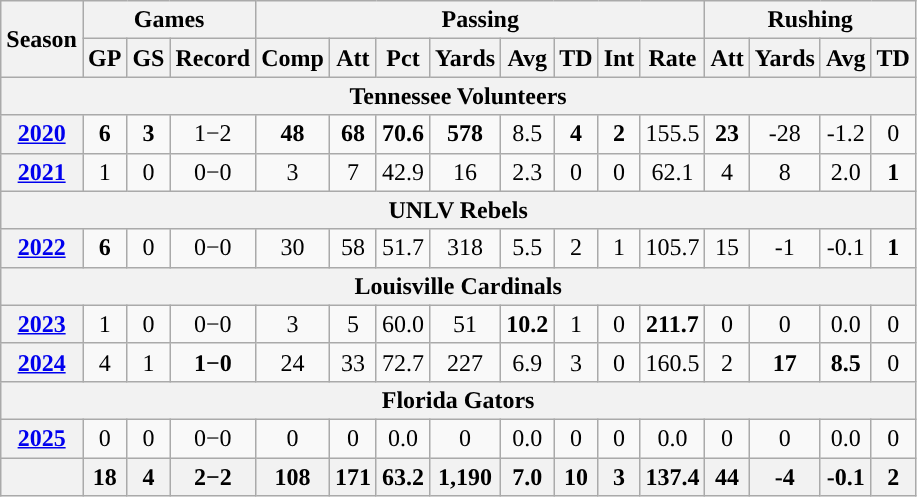<table class="wikitable" style="text-align:center;">
<tr>
<th rowspan="2">Season</th>
<th colspan="3">Games</th>
<th colspan="8">Passing</th>
<th colspan="5">Rushing</th>
</tr>
<tr>
<th>GP</th>
<th>GS</th>
<th>Record</th>
<th>Comp</th>
<th>Att</th>
<th>Pct</th>
<th>Yards</th>
<th>Avg</th>
<th>TD</th>
<th>Int</th>
<th>Rate</th>
<th>Att</th>
<th>Yards</th>
<th>Avg</th>
<th>TD</th>
</tr>
<tr>
<th colspan="16">Tennessee Volunteers</th>
</tr>
<tr>
<th><a href='#'>2020</a></th>
<td><strong>6</strong></td>
<td><strong>3</strong></td>
<td>1−2</td>
<td><strong>48</strong></td>
<td><strong>68</strong></td>
<td><strong>70.6</strong></td>
<td><strong>578</strong></td>
<td>8.5</td>
<td><strong>4</strong></td>
<td><strong>2</strong></td>
<td>155.5</td>
<td><strong>23</strong></td>
<td>-28</td>
<td>-1.2</td>
<td>0</td>
</tr>
<tr>
<th><a href='#'>2021</a></th>
<td>1</td>
<td>0</td>
<td>0−0</td>
<td>3</td>
<td>7</td>
<td>42.9</td>
<td>16</td>
<td>2.3</td>
<td>0</td>
<td>0</td>
<td>62.1</td>
<td>4</td>
<td>8</td>
<td>2.0</td>
<td><strong>1</strong></td>
</tr>
<tr>
<th colspan="16">UNLV Rebels</th>
</tr>
<tr>
<th><a href='#'>2022</a></th>
<td><strong>6</strong></td>
<td>0</td>
<td>0−0</td>
<td>30</td>
<td>58</td>
<td>51.7</td>
<td>318</td>
<td>5.5</td>
<td>2</td>
<td>1</td>
<td>105.7</td>
<td>15</td>
<td>-1</td>
<td>-0.1</td>
<td><strong>1</strong></td>
</tr>
<tr>
<th colspan="16">Louisville Cardinals</th>
</tr>
<tr>
<th><a href='#'>2023</a></th>
<td>1</td>
<td>0</td>
<td>0−0</td>
<td>3</td>
<td>5</td>
<td>60.0</td>
<td>51</td>
<td><strong>10.2</strong></td>
<td>1</td>
<td>0</td>
<td><strong>211.7</strong></td>
<td>0</td>
<td>0</td>
<td>0.0</td>
<td>0</td>
</tr>
<tr>
<th><a href='#'>2024</a></th>
<td>4</td>
<td>1</td>
<td><strong>1−0</strong></td>
<td>24</td>
<td>33</td>
<td>72.7</td>
<td>227</td>
<td>6.9</td>
<td>3</td>
<td>0</td>
<td>160.5</td>
<td>2</td>
<td><strong>17</strong></td>
<td><strong>8.5</strong></td>
<td>0</td>
</tr>
<tr>
<th colspan="16">Florida Gators</th>
</tr>
<tr>
<th><a href='#'>2025</a></th>
<td>0</td>
<td>0</td>
<td>0−0</td>
<td>0</td>
<td>0</td>
<td>0.0</td>
<td>0</td>
<td>0.0</td>
<td>0</td>
<td>0</td>
<td>0.0</td>
<td>0</td>
<td>0</td>
<td>0.0</td>
<td>0</td>
</tr>
<tr>
<th></th>
<th>18</th>
<th>4</th>
<th>2−2</th>
<th>108</th>
<th>171</th>
<th>63.2</th>
<th>1,190</th>
<th>7.0</th>
<th>10</th>
<th>3</th>
<th>137.4</th>
<th>44</th>
<th>-4</th>
<th>-0.1</th>
<th>2</th>
</tr>
</table>
